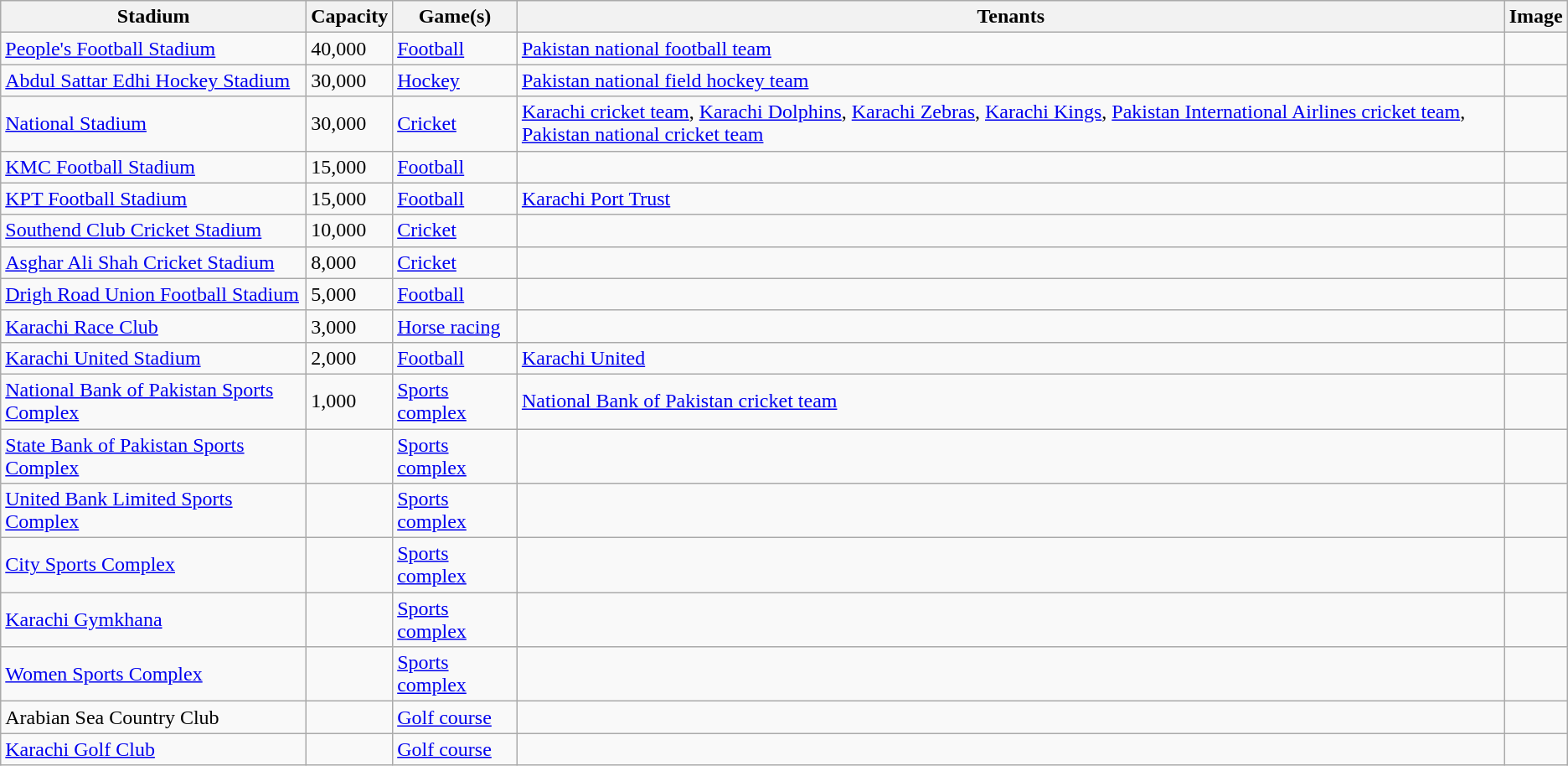<table class="sortable wikitable">
<tr>
<th>Stadium</th>
<th>Capacity</th>
<th>Game(s)</th>
<th>Tenants</th>
<th>Image</th>
</tr>
<tr>
<td><a href='#'>People's Football Stadium</a></td>
<td>40,000</td>
<td> <a href='#'>Football</a></td>
<td><a href='#'>Pakistan national football team</a></td>
<td></td>
</tr>
<tr>
<td><a href='#'>Abdul Sattar Edhi Hockey Stadium</a></td>
<td>30,000</td>
<td> <a href='#'>Hockey</a></td>
<td><a href='#'>Pakistan national field hockey team</a></td>
<td></td>
</tr>
<tr>
<td><a href='#'>National Stadium</a></td>
<td>30,000</td>
<td> <a href='#'>Cricket</a></td>
<td><a href='#'>Karachi cricket team</a>, <a href='#'>Karachi Dolphins</a>, <a href='#'>Karachi Zebras</a>, <a href='#'>Karachi Kings</a>, <a href='#'>Pakistan International Airlines cricket team</a>, <a href='#'>Pakistan national cricket team</a></td>
<td></td>
</tr>
<tr>
<td><a href='#'>KMC Football Stadium</a></td>
<td>15,000</td>
<td> <a href='#'>Football</a></td>
<td></td>
<td></td>
</tr>
<tr>
<td><a href='#'>KPT Football Stadium</a></td>
<td>15,000</td>
<td> <a href='#'>Football</a></td>
<td><a href='#'>Karachi Port Trust</a></td>
<td></td>
</tr>
<tr>
<td><a href='#'>Southend Club Cricket Stadium</a></td>
<td>10,000</td>
<td> <a href='#'>Cricket</a></td>
<td></td>
<td></td>
</tr>
<tr>
<td><a href='#'>Asghar Ali Shah Cricket Stadium</a></td>
<td>8,000</td>
<td> <a href='#'>Cricket</a></td>
<td></td>
<td></td>
</tr>
<tr>
<td><a href='#'>Drigh Road Union Football Stadium</a></td>
<td>5,000</td>
<td> <a href='#'>Football</a></td>
<td></td>
<td></td>
</tr>
<tr>
<td><a href='#'>Karachi Race Club</a></td>
<td>3,000</td>
<td> <a href='#'>Horse racing</a></td>
<td></td>
<td></td>
</tr>
<tr>
<td><a href='#'>Karachi United Stadium</a></td>
<td>2,000</td>
<td> <a href='#'>Football</a></td>
<td><a href='#'>Karachi United</a></td>
<td></td>
</tr>
<tr>
<td><a href='#'>National Bank of Pakistan Sports Complex</a></td>
<td>1,000</td>
<td> <a href='#'>Sports complex</a></td>
<td><a href='#'>National Bank of Pakistan cricket team</a></td>
<td></td>
</tr>
<tr>
<td><a href='#'>State Bank of Pakistan Sports Complex</a></td>
<td></td>
<td> <a href='#'>Sports complex</a></td>
<td></td>
<td></td>
</tr>
<tr>
<td><a href='#'>United Bank Limited Sports Complex</a></td>
<td></td>
<td> <a href='#'>Sports complex</a></td>
<td></td>
<td></td>
</tr>
<tr>
<td><a href='#'>City Sports Complex</a></td>
<td></td>
<td> <a href='#'>Sports complex</a></td>
<td></td>
<td></td>
</tr>
<tr>
<td><a href='#'>Karachi Gymkhana</a></td>
<td></td>
<td> <a href='#'>Sports complex</a></td>
<td></td>
<td></td>
</tr>
<tr>
<td><a href='#'>Women Sports Complex</a></td>
<td></td>
<td> <a href='#'>Sports complex</a></td>
<td></td>
<td></td>
</tr>
<tr>
<td>Arabian Sea Country Club</td>
<td></td>
<td> <a href='#'>Golf course</a></td>
<td></td>
<td></td>
</tr>
<tr>
<td><a href='#'>Karachi Golf Club</a></td>
<td></td>
<td> <a href='#'>Golf course</a></td>
<td></td>
<td></td>
</tr>
</table>
